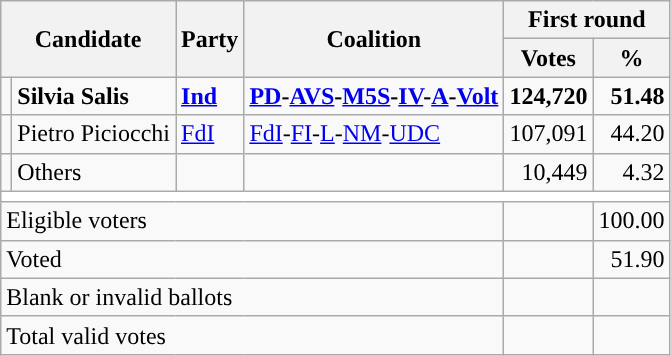<table class="wikitable centre">
<tr>
<th scope="col" rowspan=2 colspan=2>Candidate</th>
<th scope="col" rowspan=2 colspan=1>Party</th>
<th scope="col" rowspan=2 colspan=1>Coalition</th>
<th scope="col" colspan=2>First round</th>
</tr>
<tr>
<th scope="col">Votes</th>
<th scope="col">%</th>
</tr>
<tr>
<td></td>
<td><strong>Silvia Salis</strong></td>
<td><strong><a href='#'>Ind</a></strong></td>
<td><strong><a href='#'>PD</a>-<a href='#'>AVS</a>-<a href='#'>M5S</a>-<a href='#'>IV</a>-<a href='#'>A</a>-<a href='#'>Volt</a></strong></td>
<td style="text-align: right"><strong>124,720</strong></td>
<td style="text-align: right"><strong>51.48</strong></td>
</tr>
<tr>
<td></td>
<td>Pietro Piciocchi</td>
<td><a href='#'>FdI</a></td>
<td><a href='#'>FdI</a>-<a href='#'>FI</a>-<a href='#'>L</a>-<a href='#'>NM</a>-<a href='#'>UDC</a></td>
<td style="text-align: right">107,091</td>
<td style="text-align: right">44.20</td>
</tr>
<tr>
<td bgcolor=""></td>
<td>Others</td>
<td></td>
<td></td>
<td style="text-align: right">10,449</td>
<td style="text-align: right">4.32</td>
</tr>
<tr bgcolor=white>
<td colspan=8></td>
</tr>
<tr>
<td colspan=4>Eligible voters</td>
<td style="text-align: right"></td>
<td style="text-align: right">100.00</td>
</tr>
<tr>
<td colspan=4>Voted</td>
<td style="text-align: right"></td>
<td style="text-align: right">51.90</td>
</tr>
<tr>
<td colspan=4>Blank or invalid ballots</td>
<td style="text-align: right"></td>
<td style="text-align: right"></td>
</tr>
<tr>
<td colspan=4>Total valid votes</td>
<td style="text-align: right"></td>
<td style="text-align: right"></td>
</tr>
</table>
